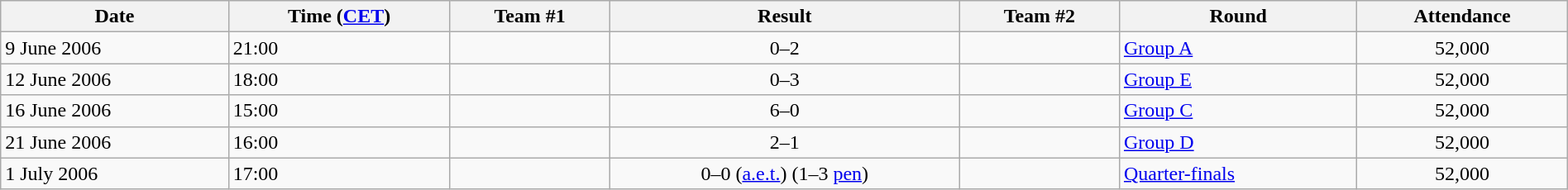<table class="wikitable" style="width:100%">
<tr>
<th>Date</th>
<th>Time (<a href='#'>CET</a>)</th>
<th>Team #1</th>
<th>Result</th>
<th>Team #2</th>
<th>Round</th>
<th>Attendance</th>
</tr>
<tr>
<td>9 June 2006</td>
<td>21:00</td>
<td></td>
<td style="text-align:center;">0–2</td>
<td></td>
<td><a href='#'>Group A</a></td>
<td style="text-align:center;">52,000</td>
</tr>
<tr>
<td>12 June 2006</td>
<td>18:00</td>
<td></td>
<td style="text-align:center;">0–3</td>
<td></td>
<td><a href='#'>Group E</a></td>
<td style="text-align:center;">52,000</td>
</tr>
<tr>
<td>16 June 2006</td>
<td>15:00</td>
<td></td>
<td style="text-align:center;">6–0</td>
<td></td>
<td><a href='#'>Group C</a></td>
<td style="text-align:center;">52,000</td>
</tr>
<tr>
<td>21 June 2006</td>
<td>16:00</td>
<td></td>
<td style="text-align:center;">2–1</td>
<td></td>
<td><a href='#'>Group D</a></td>
<td style="text-align:center;">52,000</td>
</tr>
<tr>
<td>1 July 2006</td>
<td>17:00</td>
<td></td>
<td style="text-align:center;">0–0 (<a href='#'>a.e.t.</a>) (1–3 <a href='#'>pen</a>)</td>
<td></td>
<td><a href='#'>Quarter-finals</a></td>
<td style="text-align:center;">52,000</td>
</tr>
</table>
